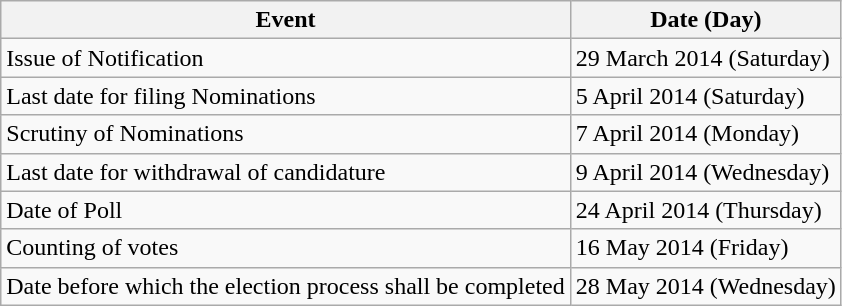<table class="wikitable">
<tr>
<th>Event</th>
<th>Date (Day)</th>
</tr>
<tr>
<td>Issue of Notification</td>
<td>29 March 2014 (Saturday)</td>
</tr>
<tr>
<td>Last date for filing Nominations</td>
<td>5 April 2014 (Saturday)</td>
</tr>
<tr>
<td>Scrutiny of Nominations</td>
<td>7 April 2014 (Monday)</td>
</tr>
<tr>
<td>Last date for withdrawal of candidature</td>
<td>9 April 2014 (Wednesday)</td>
</tr>
<tr>
<td>Date of Poll</td>
<td>24 April 2014 (Thursday)</td>
</tr>
<tr>
<td>Counting of votes</td>
<td>16 May 2014 (Friday)</td>
</tr>
<tr>
<td>Date before which the election process shall be completed</td>
<td>28 May 2014 (Wednesday)</td>
</tr>
</table>
